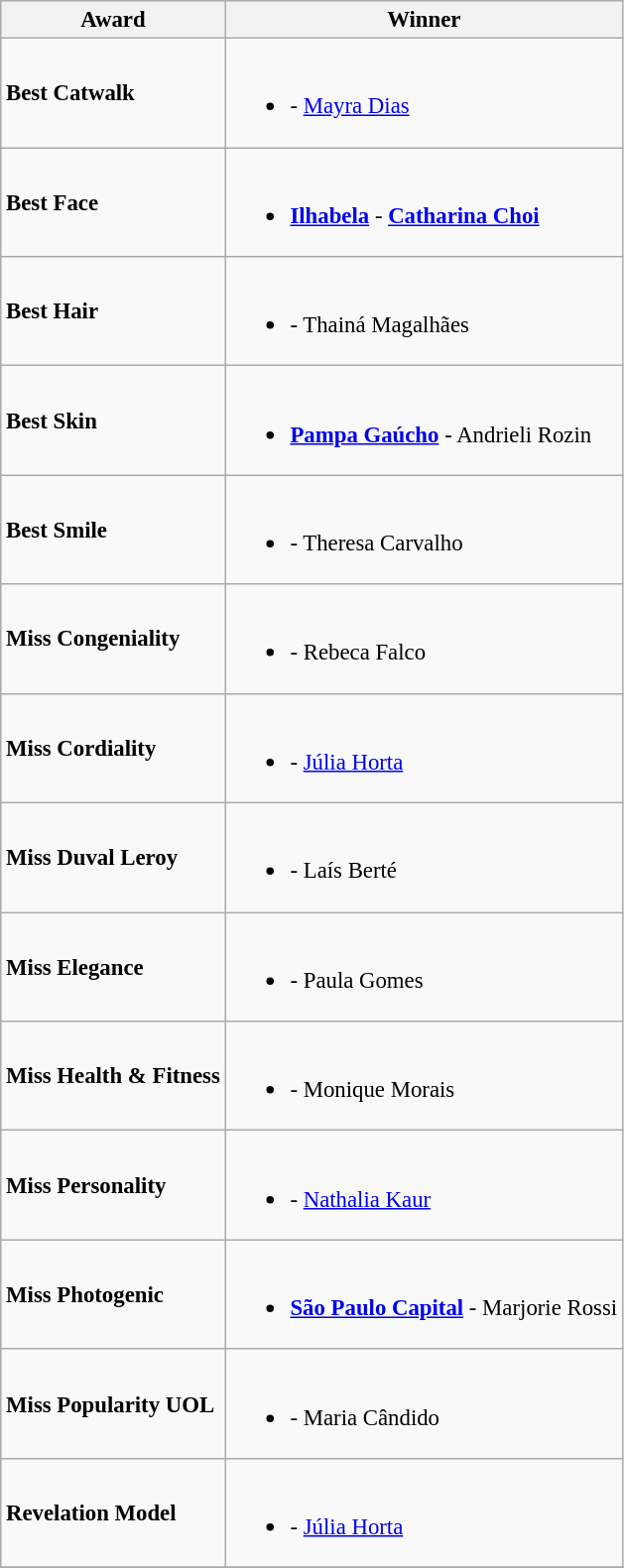<table class="wikitable sortable" style="font-size:95%;">
<tr>
<th>Award</th>
<th>Winner</th>
</tr>
<tr>
<td><strong>Best Catwalk</strong></td>
<td><br><ul><li><strong></strong> - <a href='#'>Mayra Dias</a></li></ul></td>
</tr>
<tr>
<td><strong>Best Face</strong></td>
<td><br><ul><li><strong> <a href='#'>Ilhabela</a></strong> - <strong><a href='#'>Catharina Choi</a></strong></li></ul></td>
</tr>
<tr>
<td><strong>Best Hair</strong></td>
<td><br><ul><li><strong></strong> - Thainá Magalhães</li></ul></td>
</tr>
<tr>
<td><strong>Best Skin</strong></td>
<td><br><ul><li><strong> <a href='#'>Pampa Gaúcho</a></strong> - Andrieli Rozin</li></ul></td>
</tr>
<tr>
<td><strong>Best Smile</strong></td>
<td><br><ul><li><strong></strong> - Theresa Carvalho</li></ul></td>
</tr>
<tr>
<td><strong>Miss Congeniality</strong></td>
<td><br><ul><li><strong></strong> - Rebeca Falco</li></ul></td>
</tr>
<tr>
<td><strong>Miss Cordiality</strong></td>
<td><br><ul><li><strong></strong> - <a href='#'>Júlia Horta</a></li></ul></td>
</tr>
<tr>
<td><strong>Miss Duval Leroy</strong></td>
<td><br><ul><li><strong></strong> - Laís Berté</li></ul></td>
</tr>
<tr>
<td><strong>Miss Elegance</strong></td>
<td><br><ul><li><strong></strong> - Paula Gomes</li></ul></td>
</tr>
<tr>
<td><strong>Miss Health & Fitness</strong></td>
<td><br><ul><li><strong></strong> - Monique Morais</li></ul></td>
</tr>
<tr>
<td><strong>Miss Personality</strong></td>
<td><br><ul><li><strong></strong> - <a href='#'>Nathalia Kaur</a></li></ul></td>
</tr>
<tr>
<td><strong>Miss Photogenic</strong></td>
<td><br><ul><li><strong> <a href='#'>São Paulo Capital</a></strong> - Marjorie Rossi</li></ul></td>
</tr>
<tr>
<td><strong>Miss Popularity UOL</strong></td>
<td><br><ul><li><strong></strong> - Maria Cândido</li></ul></td>
</tr>
<tr>
<td><strong>Revelation Model</strong></td>
<td><br><ul><li><strong></strong> - <a href='#'>Júlia Horta</a></li></ul></td>
</tr>
<tr>
</tr>
</table>
